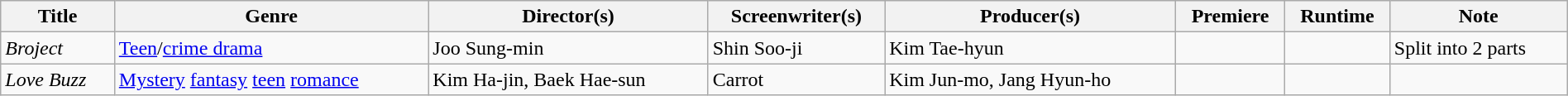<table class="wikitable sortable" style="width:100%">
<tr>
<th>Title</th>
<th>Genre</th>
<th>Director(s)</th>
<th>Screenwriter(s)</th>
<th>Producer(s)</th>
<th>Premiere</th>
<th>Runtime</th>
<th>Note</th>
</tr>
<tr>
<td><em>Broject</em></td>
<td><a href='#'>Teen</a>/<a href='#'>crime drama</a></td>
<td>Joo Sung-min</td>
<td>Shin Soo-ji</td>
<td>Kim Tae-hyun</td>
<td></td>
<td></td>
<td>Split into 2 parts</td>
</tr>
<tr>
<td><em>Love Buzz</em></td>
<td><a href='#'>Mystery</a> <a href='#'>fantasy</a> <a href='#'>teen</a> <a href='#'>romance</a></td>
<td>Kim Ha-jin, Baek Hae-sun</td>
<td>Carrot</td>
<td>Kim Jun-mo, Jang Hyun-ho</td>
<td></td>
<td></td>
<td></td>
</tr>
</table>
